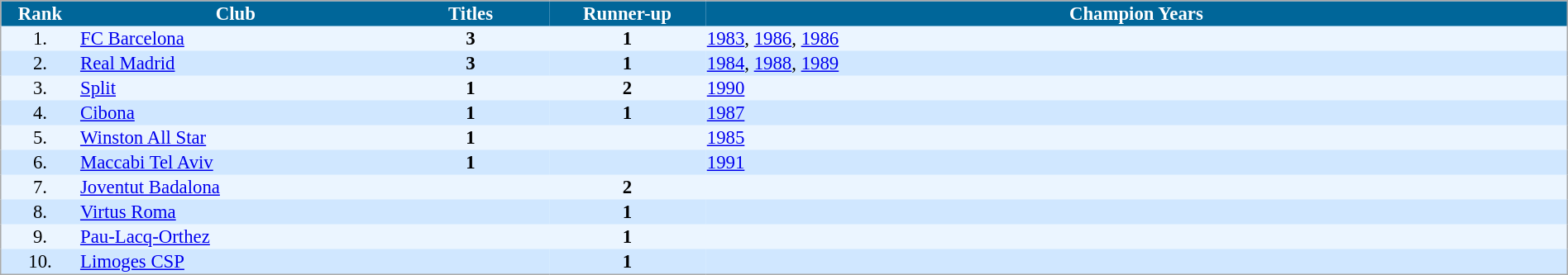<table cellspacing="0" style="background: #EBF5FF; border: 1px #aaa solid; border-collapse: collapse; font-size: 95%;" width=100%>
<tr bgcolor=#006699 style="color:white;">
<th width=5%>Rank</th>
<th width=20%>Club</th>
<th width=10%>Titles</th>
<th width=10%>Runner-up</th>
<th width=55%>Champion Years</th>
</tr>
<tr>
<td align=center>1.</td>
<td> <a href='#'>FC Barcelona</a></td>
<td align=center><strong>3</strong></td>
<td align=center><strong>1</strong></td>
<td><a href='#'>1983</a>, <a href='#'>1986</a>, <a href='#'>1986</a></td>
</tr>
<tr bgcolor=#D0E7FF>
<td align=center>2.</td>
<td> <a href='#'>Real Madrid</a></td>
<td align=center><strong>3</strong></td>
<td align=center><strong>1</strong></td>
<td><a href='#'>1984</a>, <a href='#'>1988</a>, <a href='#'>1989</a></td>
</tr>
<tr>
<td align=center>3.</td>
<td> <a href='#'>Split</a></td>
<td align=center><strong>1</strong></td>
<td align=center><strong>2</strong></td>
<td><a href='#'>1990</a></td>
</tr>
<tr bgcolor=#D0E7FF>
<td align=center>4.</td>
<td> <a href='#'>Cibona</a></td>
<td align=center><strong>1</strong></td>
<td align=center><strong>1</strong></td>
<td><a href='#'>1987</a></td>
</tr>
<tr>
<td align=center>5.</td>
<td> <a href='#'>Winston All Star</a></td>
<td align=center><strong>1</strong></td>
<td align=center></td>
<td><a href='#'>1985</a></td>
</tr>
<tr bgcolor=#D0E7FF>
<td align=center>6.</td>
<td> <a href='#'>Maccabi Tel Aviv</a></td>
<td align=center><strong>1</strong></td>
<td align=center></td>
<td><a href='#'>1991</a></td>
</tr>
<tr>
<td align=center>7.</td>
<td> <a href='#'>Joventut Badalona</a></td>
<td align=center></td>
<td align=center><strong>2</strong></td>
<td></td>
</tr>
<tr bgcolor=#D0E7FF>
<td align=center>8.</td>
<td> <a href='#'>Virtus Roma</a></td>
<td align=center></td>
<td align=center><strong>1</strong></td>
<td></td>
</tr>
<tr>
<td align=center>9.</td>
<td> <a href='#'>Pau-Lacq-Orthez</a></td>
<td align=center></td>
<td align=center><strong>1</strong></td>
<td></td>
</tr>
<tr bgcolor=#D0E7FF>
<td align=center>10.</td>
<td> <a href='#'>Limoges CSP</a></td>
<td align=center></td>
<td align=center><strong>1</strong></td>
<td></td>
</tr>
</table>
